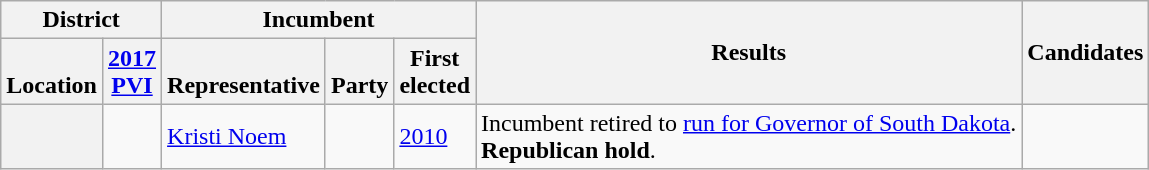<table class="wikitable sortable">
<tr>
<th colspan=2>District</th>
<th colspan=3>Incumbent</th>
<th rowspan=2>Results</th>
<th rowspan=2 class="unsortable">Candidates</th>
</tr>
<tr valign=bottom>
<th>Location</th>
<th><a href='#'>2017<br>PVI</a></th>
<th>Representative</th>
<th>Party</th>
<th>First<br>elected</th>
</tr>
<tr>
<th></th>
<td></td>
<td><a href='#'>Kristi Noem</a></td>
<td></td>
<td><a href='#'>2010</a></td>
<td>Incumbent retired to <a href='#'>run for Governor of South Dakota</a>.<br><strong>Republican hold</strong>.</td>
<td nowrap></td>
</tr>
</table>
